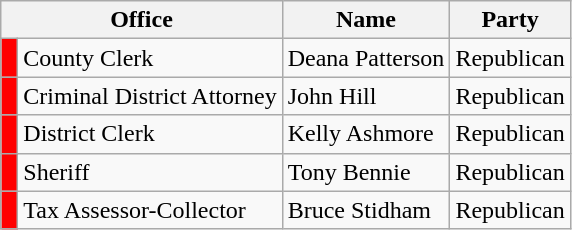<table class="wikitable">
<tr>
<th colspan="2" style="text-align:center; vertical-align:bottom;">Office</th>
<th style="text-align:center; vertical-align:bottom;">Name</th>
<th style="text-align:center; vertical-align:bottom;">Party</th>
</tr>
<tr>
<td bgcolor="red"> </td>
<td>County Clerk</td>
<td>Deana Patterson</td>
<td>Republican</td>
</tr>
<tr>
<td bgcolor="red"> </td>
<td>Criminal District Attorney</td>
<td>John Hill</td>
<td>Republican</td>
</tr>
<tr>
<td style="background:red;"> </td>
<td>District Clerk</td>
<td>Kelly Ashmore</td>
<td>Republican</td>
</tr>
<tr>
<td bgcolor="red"> </td>
<td>Sheriff</td>
<td>Tony Bennie</td>
<td>Republican</td>
</tr>
<tr>
<td bgcolor="red"> </td>
<td>Tax Assessor-Collector</td>
<td>Bruce Stidham</td>
<td>Republican</td>
</tr>
</table>
